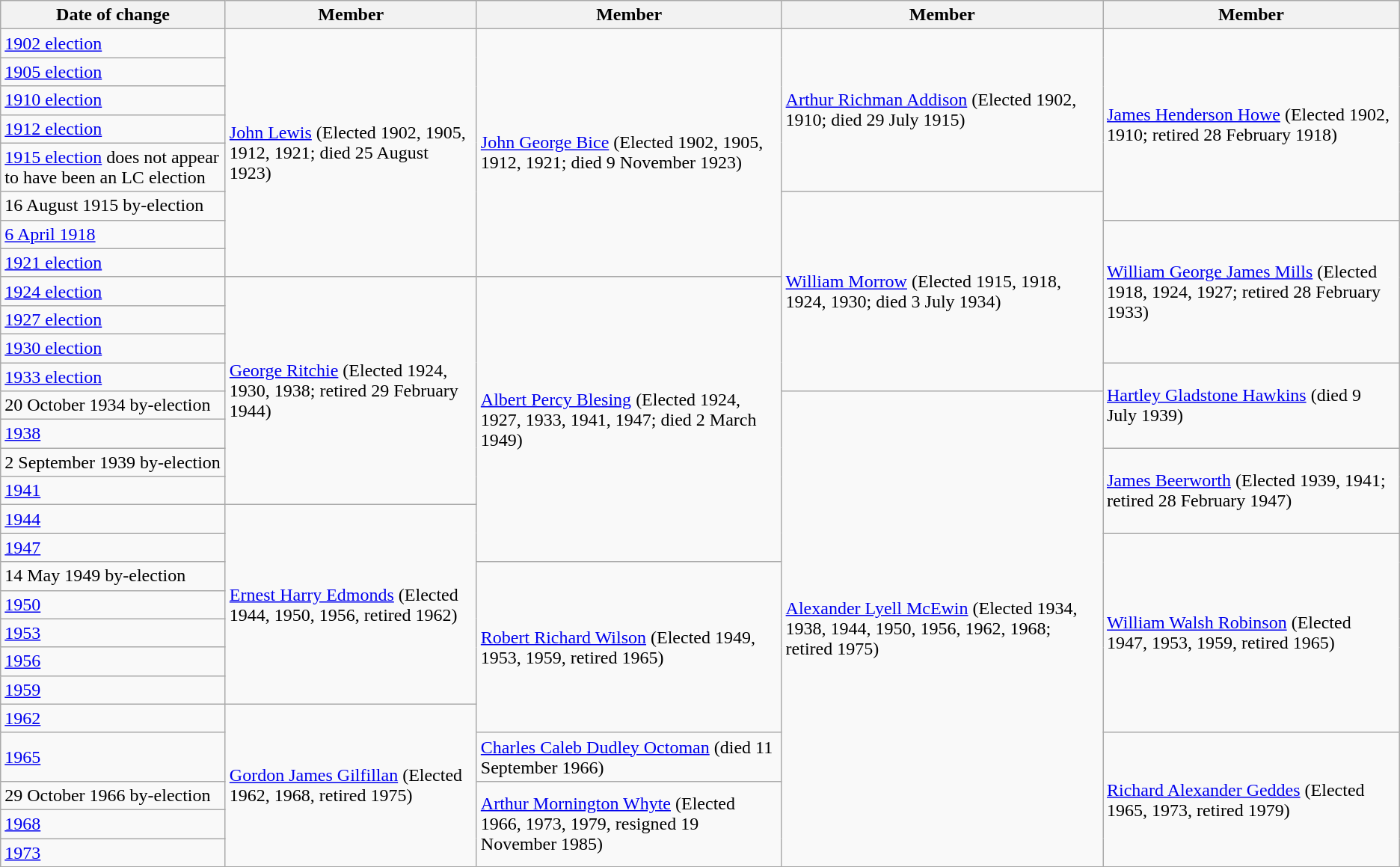<table class="wikitable">
<tr>
<th>Date of change</th>
<th>Member</th>
<th>Member</th>
<th>Member</th>
<th>Member</th>
</tr>
<tr>
<td><a href='#'>1902 election</a></td>
<td rowspan=8><a href='#'>John Lewis</a> (Elected 1902, 1905, 1912, 1921; died 25 August 1923)</td>
<td rowspan=8><a href='#'>John George Bice</a> (Elected 1902, 1905, 1912, 1921; died 9 November 1923)</td>
<td rowspan=5><a href='#'>Arthur Richman Addison</a> (Elected 1902, 1910; died 29 July 1915)</td>
<td rowspan=6><a href='#'>James Henderson Howe</a> (Elected 1902, 1910; retired 28 February 1918)</td>
</tr>
<tr>
<td><a href='#'>1905 election</a></td>
</tr>
<tr>
<td><a href='#'>1910 election</a></td>
</tr>
<tr>
<td><a href='#'>1912 election</a></td>
</tr>
<tr>
<td><a href='#'>1915 election</a> does not appear to have been an LC election</td>
</tr>
<tr>
<td>16 August 1915 by-election</td>
<td rowspan=7><a href='#'>William Morrow</a> (Elected 1915, 1918, 1924, 1930; died 3 July 1934)</td>
</tr>
<tr>
<td><a href='#'>6 April 1918</a></td>
<td rowspan=5><a href='#'>William George James Mills</a> (Elected 1918, 1924, 1927; retired 28 February 1933)</td>
</tr>
<tr>
<td><a href='#'>1921 election</a></td>
</tr>
<tr>
<td><a href='#'>1924 election</a></td>
<td rowspan=8><a href='#'>George Ritchie</a> (Elected 1924, 1930, 1938; retired 29 February 1944)</td>
<td rowspan=10><a href='#'>Albert Percy Blesing</a> (Elected 1924, 1927, 1933, 1941, 1947; died 2 March 1949)</td>
</tr>
<tr>
<td><a href='#'>1927 election</a></td>
</tr>
<tr>
<td><a href='#'>1930 election</a></td>
</tr>
<tr>
<td><a href='#'>1933 election</a></td>
<td rowspan=3><a href='#'>Hartley Gladstone Hawkins</a> (died 9 July 1939)</td>
</tr>
<tr>
<td>20 October 1934 by-election</td>
<td rowspan=16><a href='#'>Alexander Lyell McEwin</a> (Elected 1934, 1938, 1944, 1950, 1956, 1962, 1968; retired 1975)</td>
</tr>
<tr>
<td><a href='#'>1938</a></td>
</tr>
<tr>
<td>2 September 1939 by-election</td>
<td rowspan=3><a href='#'>James Beerworth</a> (Elected 1939, 1941; retired 28 February 1947)</td>
</tr>
<tr>
<td><a href='#'>1941</a></td>
</tr>
<tr>
<td><a href='#'>1944</a></td>
<td rowspan=7><a href='#'>Ernest Harry Edmonds</a> (Elected 1944, 1950, 1956, retired 1962)</td>
</tr>
<tr>
<td><a href='#'>1947</a></td>
<td rowspan=7><a href='#'>William Walsh Robinson</a> (Elected 1947, 1953, 1959, retired 1965)</td>
</tr>
<tr>
<td>14 May 1949 by-election</td>
<td rowspan=6><a href='#'>Robert Richard Wilson</a> (Elected 1949, 1953, 1959, retired 1965)</td>
</tr>
<tr>
<td><a href='#'>1950</a></td>
</tr>
<tr>
<td><a href='#'>1953</a></td>
</tr>
<tr>
<td><a href='#'>1956</a></td>
</tr>
<tr>
<td><a href='#'>1959</a></td>
</tr>
<tr>
<td><a href='#'>1962</a></td>
<td rowspan=5><a href='#'>Gordon James Gilfillan</a> (Elected 1962, 1968, retired 1975)</td>
</tr>
<tr>
<td><a href='#'>1965</a></td>
<td rowspan=1><a href='#'>Charles Caleb Dudley Octoman</a> (died 11 September 1966)</td>
<td rowspan=4><a href='#'>Richard Alexander Geddes</a> (Elected 1965, 1973, retired 1979)</td>
</tr>
<tr>
<td>29 October 1966 by-election</td>
<td rowspan=3><a href='#'>Arthur Mornington Whyte</a> (Elected 1966, 1973, 1979, resigned 19 November 1985)</td>
</tr>
<tr>
<td><a href='#'>1968</a></td>
</tr>
<tr>
<td><a href='#'>1973</a></td>
</tr>
</table>
